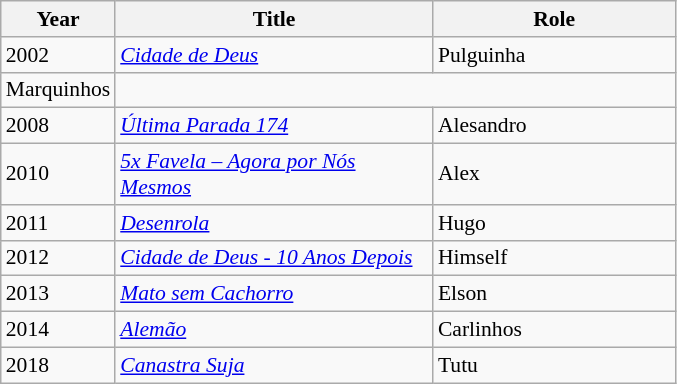<table class="wikitable" style="font-size: 90%;">
<tr>
<th width=055>Year</th>
<th width=205>Title</th>
<th width=155>Role</th>
</tr>
<tr>
<td>2002</td>
<td><em><a href='#'>Cidade de Deus</a></em></td>
<td>Pulguinha</td>
</tr>
<tr>
<td>Marquinhos</td>
</tr>
<tr>
<td>2008</td>
<td><em><a href='#'>Última Parada 174</a></em></td>
<td>Alesandro</td>
</tr>
<tr>
<td>2010</td>
<td><em><a href='#'>5x Favela – Agora por Nós Mesmos</a></em></td>
<td>Alex</td>
</tr>
<tr>
<td>2011</td>
<td><em><a href='#'>Desenrola</a></em></td>
<td>Hugo</td>
</tr>
<tr>
<td>2012</td>
<td><em><a href='#'>Cidade de Deus - 10 Anos Depois</a></em></td>
<td>Himself</td>
</tr>
<tr>
<td>2013</td>
<td><em><a href='#'>Mato sem Cachorro</a></em></td>
<td>Elson</td>
</tr>
<tr>
<td>2014</td>
<td><em><a href='#'>Alemão</a></em></td>
<td>Carlinhos</td>
</tr>
<tr>
<td>2018</td>
<td><em><a href='#'>Canastra Suja</a></em></td>
<td>Tutu</td>
</tr>
</table>
